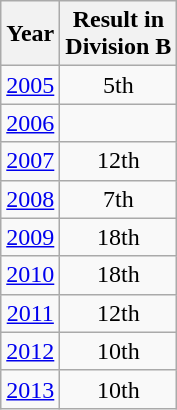<table class="wikitable" style="text-align:center">
<tr>
<th>Year</th>
<th>Result in<br>Division B</th>
</tr>
<tr>
<td><a href='#'>2005</a></td>
<td>5th</td>
</tr>
<tr>
<td><a href='#'>2006</a></td>
<td></td>
</tr>
<tr>
<td><a href='#'>2007</a></td>
<td>12th</td>
</tr>
<tr>
<td><a href='#'>2008</a></td>
<td>7th</td>
</tr>
<tr>
<td><a href='#'>2009</a></td>
<td>18th</td>
</tr>
<tr>
<td><a href='#'>2010</a></td>
<td>18th</td>
</tr>
<tr>
<td><a href='#'>2011</a></td>
<td>12th</td>
</tr>
<tr>
<td><a href='#'>2012</a></td>
<td>10th</td>
</tr>
<tr>
<td><a href='#'>2013</a></td>
<td>10th</td>
</tr>
</table>
